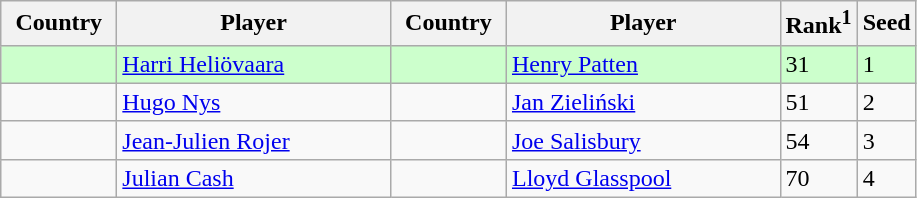<table class="sortable wikitable">
<tr>
<th width="70">Country</th>
<th width="175">Player</th>
<th width="70">Country</th>
<th width="175">Player</th>
<th>Rank<sup>1</sup></th>
<th>Seed</th>
</tr>
<tr bgcolor=#cfc>
<td></td>
<td><a href='#'>Harri Heliövaara</a></td>
<td></td>
<td><a href='#'>Henry Patten</a></td>
<td>31</td>
<td>1</td>
</tr>
<tr>
<td></td>
<td><a href='#'>Hugo Nys</a></td>
<td></td>
<td><a href='#'>Jan Zieliński</a></td>
<td>51</td>
<td>2</td>
</tr>
<tr>
<td></td>
<td><a href='#'>Jean-Julien Rojer</a></td>
<td></td>
<td><a href='#'>Joe Salisbury</a></td>
<td>54</td>
<td>3</td>
</tr>
<tr>
<td></td>
<td><a href='#'>Julian Cash</a></td>
<td></td>
<td><a href='#'>Lloyd Glasspool</a></td>
<td>70</td>
<td>4</td>
</tr>
</table>
